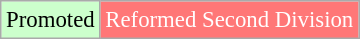<table class="wikitable" style="font-size: 95%">
<tr>
<td bgcolor="#cfc">Promoted</td>
<td style="background: #ff7777;color:white">Reformed Second Division</td>
</tr>
</table>
